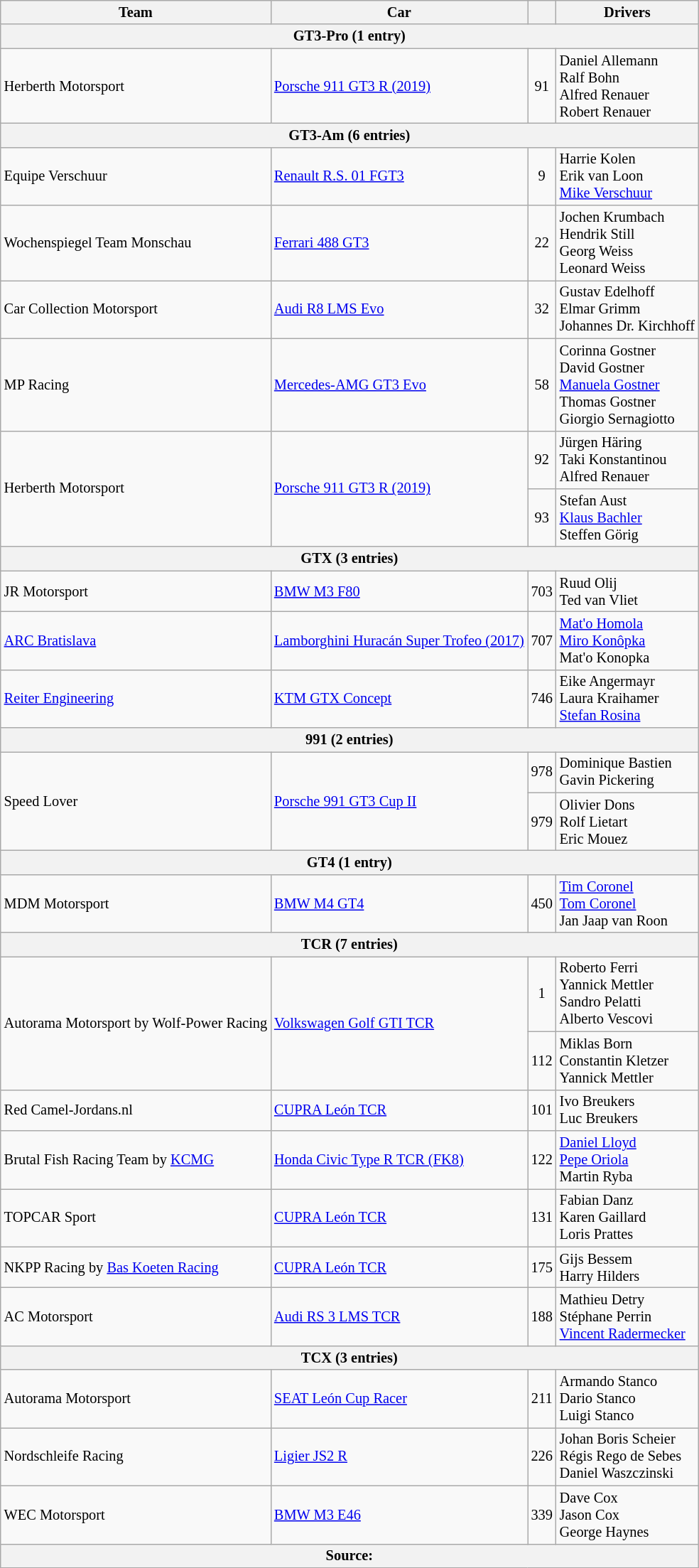<table class="wikitable" style="font-size: 85%;">
<tr>
<th>Team</th>
<th>Car</th>
<th></th>
<th>Drivers</th>
</tr>
<tr>
<th colspan=4>GT3-Pro (1 entry)</th>
</tr>
<tr>
<td> Herberth Motorsport</td>
<td><a href='#'>Porsche 911 GT3 R (2019)</a></td>
<td align="center">91</td>
<td> Daniel Allemann<br> Ralf Bohn<br> Alfred Renauer<br> Robert Renauer</td>
</tr>
<tr>
<th colspan=4>GT3-Am (6 entries)</th>
</tr>
<tr>
<td> Equipe Verschuur</td>
<td><a href='#'>Renault R.S. 01 FGT3</a></td>
<td align="center">9</td>
<td> Harrie Kolen<br> Erik van Loon<br> <a href='#'>Mike Verschuur</a></td>
</tr>
<tr>
<td> Wochenspiegel Team Monschau</td>
<td><a href='#'>Ferrari 488 GT3</a></td>
<td align="center">22</td>
<td> Jochen Krumbach<br> Hendrik Still<br> Georg Weiss<br> Leonard Weiss</td>
</tr>
<tr>
<td> Car Collection Motorsport</td>
<td><a href='#'>Audi R8 LMS Evo</a></td>
<td align="center">32</td>
<td> Gustav Edelhoff<br> Elmar Grimm<br> Johannes Dr. Kirchhoff</td>
</tr>
<tr>
<td> MP Racing</td>
<td><a href='#'>Mercedes-AMG GT3 Evo</a></td>
<td align="center">58</td>
<td> Corinna Gostner<br> David Gostner<br> <a href='#'>Manuela Gostner</a><br> Thomas Gostner<br> Giorgio Sernagiotto</td>
</tr>
<tr>
<td rowspan=2> Herberth Motorsport</td>
<td rowspan=2><a href='#'>Porsche 911 GT3 R (2019)</a></td>
<td align="center">92</td>
<td> Jürgen Häring<br> Taki Konstantinou<br> Alfred Renauer</td>
</tr>
<tr>
<td align="center">93</td>
<td> Stefan Aust<br> <a href='#'>Klaus Bachler</a><br> Steffen Görig</td>
</tr>
<tr>
<th colspan=4>GTX (3 entries)</th>
</tr>
<tr>
<td> JR Motorsport</td>
<td><a href='#'>BMW M3 F80</a></td>
<td align="center">703</td>
<td> Ruud Olij<br> Ted van Vliet</td>
</tr>
<tr>
<td> <a href='#'>ARC Bratislava</a></td>
<td><a href='#'>Lamborghini Huracán Super Trofeo (2017)</a></td>
<td align="center">707</td>
<td> <a href='#'>Mat'o Homola</a><br> <a href='#'>Miro Konôpka</a><br> Mat'o Konopka</td>
</tr>
<tr>
<td> <a href='#'>Reiter Engineering</a></td>
<td><a href='#'>KTM GTX Concept</a></td>
<td align="center">746</td>
<td> Eike Angermayr<br> Laura Kraihamer<br> <a href='#'>Stefan Rosina</a></td>
</tr>
<tr>
<th colspan=4>991 (2 entries)</th>
</tr>
<tr>
<td rowspan=2> Speed Lover</td>
<td rowspan=2><a href='#'>Porsche 991 GT3 Cup II</a></td>
<td align="center">978</td>
<td> Dominique Bastien<br> Gavin Pickering</td>
</tr>
<tr>
<td align="center">979</td>
<td> Olivier Dons<br> Rolf Lietart<br> Eric Mouez</td>
</tr>
<tr>
<th colspan=4>GT4 (1 entry)</th>
</tr>
<tr>
<td> MDM Motorsport</td>
<td><a href='#'>BMW M4 GT4</a></td>
<td align="center">450</td>
<td> <a href='#'>Tim Coronel</a><br> <a href='#'>Tom Coronel</a><br> Jan Jaap van Roon</td>
</tr>
<tr>
<th colspan=4>TCR (7 entries)</th>
</tr>
<tr>
<td rowspan=2> Autorama Motorsport by Wolf-Power Racing</td>
<td rowspan=2><a href='#'>Volkswagen Golf GTI TCR</a></td>
<td align="center">1</td>
<td> Roberto Ferri<br> Yannick Mettler<br> Sandro Pelatti<br> Alberto Vescovi</td>
</tr>
<tr>
<td align="center">112</td>
<td> Miklas Born<br> Constantin Kletzer<br> Yannick Mettler</td>
</tr>
<tr>
<td> Red Camel-Jordans.nl</td>
<td><a href='#'>CUPRA León TCR</a></td>
<td align="center">101</td>
<td> Ivo Breukers<br> Luc Breukers</td>
</tr>
<tr>
<td> Brutal Fish Racing Team by <a href='#'>KCMG</a></td>
<td><a href='#'>Honda Civic Type R TCR (FK8)</a></td>
<td align="center">122</td>
<td> <a href='#'>Daniel Lloyd</a><br> <a href='#'>Pepe Oriola</a><br> Martin Ryba</td>
</tr>
<tr>
<td> TOPCAR Sport</td>
<td><a href='#'>CUPRA León TCR</a></td>
<td align="center">131</td>
<td> Fabian Danz<br> Karen Gaillard<br> Loris Prattes</td>
</tr>
<tr>
<td> NKPP Racing by <a href='#'>Bas Koeten Racing</a></td>
<td><a href='#'>CUPRA León TCR</a></td>
<td align="center">175</td>
<td> Gijs Bessem<br> Harry Hilders</td>
</tr>
<tr>
<td> AC Motorsport</td>
<td><a href='#'>Audi RS 3 LMS TCR</a></td>
<td align="center">188</td>
<td> Mathieu Detry<br> Stéphane Perrin<br> <a href='#'>Vincent Radermecker</a></td>
</tr>
<tr>
<th colspan=4>TCX (3 entries)</th>
</tr>
<tr>
<td> Autorama Motorsport</td>
<td><a href='#'>SEAT León Cup Racer</a></td>
<td align="center">211</td>
<td> Armando Stanco<br> Dario Stanco<br> Luigi Stanco</td>
</tr>
<tr>
<td> Nordschleife Racing</td>
<td><a href='#'>Ligier JS2 R</a></td>
<td align="center">226</td>
<td> Johan Boris Scheier<br> Régis Rego de Sebes<br> Daniel Waszczinski</td>
</tr>
<tr>
<td> WEC Motorsport</td>
<td><a href='#'>BMW M3 E46</a></td>
<td align="center">339</td>
<td> Dave Cox<br> Jason Cox<br> George Haynes</td>
</tr>
<tr>
<th colspan=4>Source:</th>
</tr>
</table>
